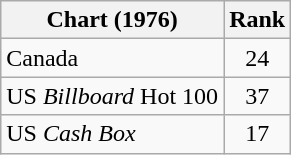<table class="wikitable sortable">
<tr>
<th align="left">Chart (1976)</th>
<th style="text-align:center;">Rank</th>
</tr>
<tr>
<td>Canada</td>
<td style="text-align:center;">24</td>
</tr>
<tr>
<td>US <em>Billboard</em> Hot 100</td>
<td style="text-align:center;">37</td>
</tr>
<tr>
<td>US <em>Cash Box</em></td>
<td style="text-align:center;">17</td>
</tr>
</table>
